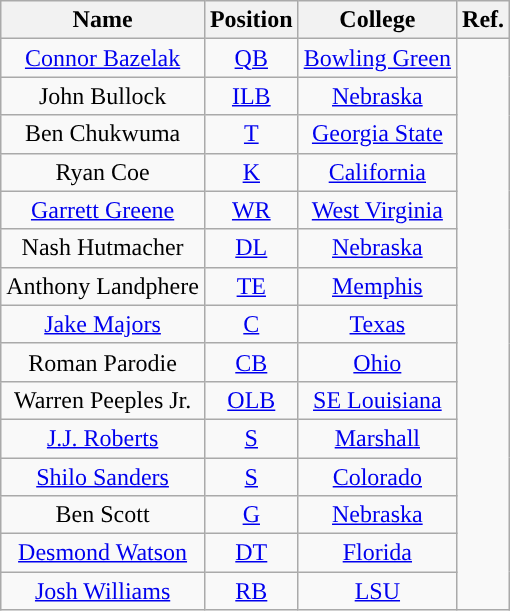<table class="wikitable" style="text-align:center">
<tr>
<th>Name</th>
<th>Position</th>
<th>College</th>
<th>Ref.</th>
</tr>
<tr>
<td><a href='#'>Connor Bazelak</a></td>
<td><a href='#'>QB</a></td>
<td><a href='#'>Bowling Green</a></td>
<td rowspan="15"></td>
</tr>
<tr>
<td>John Bullock</td>
<td><a href='#'>ILB</a></td>
<td><a href='#'>Nebraska</a></td>
</tr>
<tr>
<td>Ben Chukwuma</td>
<td><a href='#'>T</a></td>
<td><a href='#'>Georgia State</a></td>
</tr>
<tr>
<td>Ryan Coe</td>
<td><a href='#'>K</a></td>
<td><a href='#'>California</a></td>
</tr>
<tr>
<td><a href='#'>Garrett Greene</a></td>
<td><a href='#'>WR</a></td>
<td><a href='#'>West Virginia</a></td>
</tr>
<tr>
<td>Nash Hutmacher</td>
<td><a href='#'>DL</a></td>
<td><a href='#'>Nebraska</a></td>
</tr>
<tr>
<td>Anthony Landphere</td>
<td><a href='#'>TE</a></td>
<td><a href='#'>Memphis</a></td>
</tr>
<tr>
<td><a href='#'>Jake Majors</a></td>
<td><a href='#'>C</a></td>
<td><a href='#'>Texas</a></td>
</tr>
<tr>
<td>Roman Parodie</td>
<td><a href='#'>CB</a></td>
<td><a href='#'>Ohio</a></td>
</tr>
<tr>
<td>Warren Peeples Jr.</td>
<td><a href='#'>OLB</a></td>
<td><a href='#'>SE Louisiana</a></td>
</tr>
<tr>
<td><a href='#'>J.J. Roberts</a></td>
<td><a href='#'>S</a></td>
<td><a href='#'>Marshall</a></td>
</tr>
<tr>
<td><a href='#'>Shilo Sanders</a></td>
<td><a href='#'>S</a></td>
<td><a href='#'>Colorado</a></td>
</tr>
<tr>
<td>Ben Scott</td>
<td><a href='#'>G</a></td>
<td><a href='#'>Nebraska</a></td>
</tr>
<tr>
<td><a href='#'>Desmond Watson</a></td>
<td><a href='#'>DT</a></td>
<td><a href='#'>Florida</a></td>
</tr>
<tr>
<td><a href='#'>Josh Williams</a></td>
<td><a href='#'>RB</a></td>
<td><a href='#'>LSU</a></td>
</tr>
</table>
